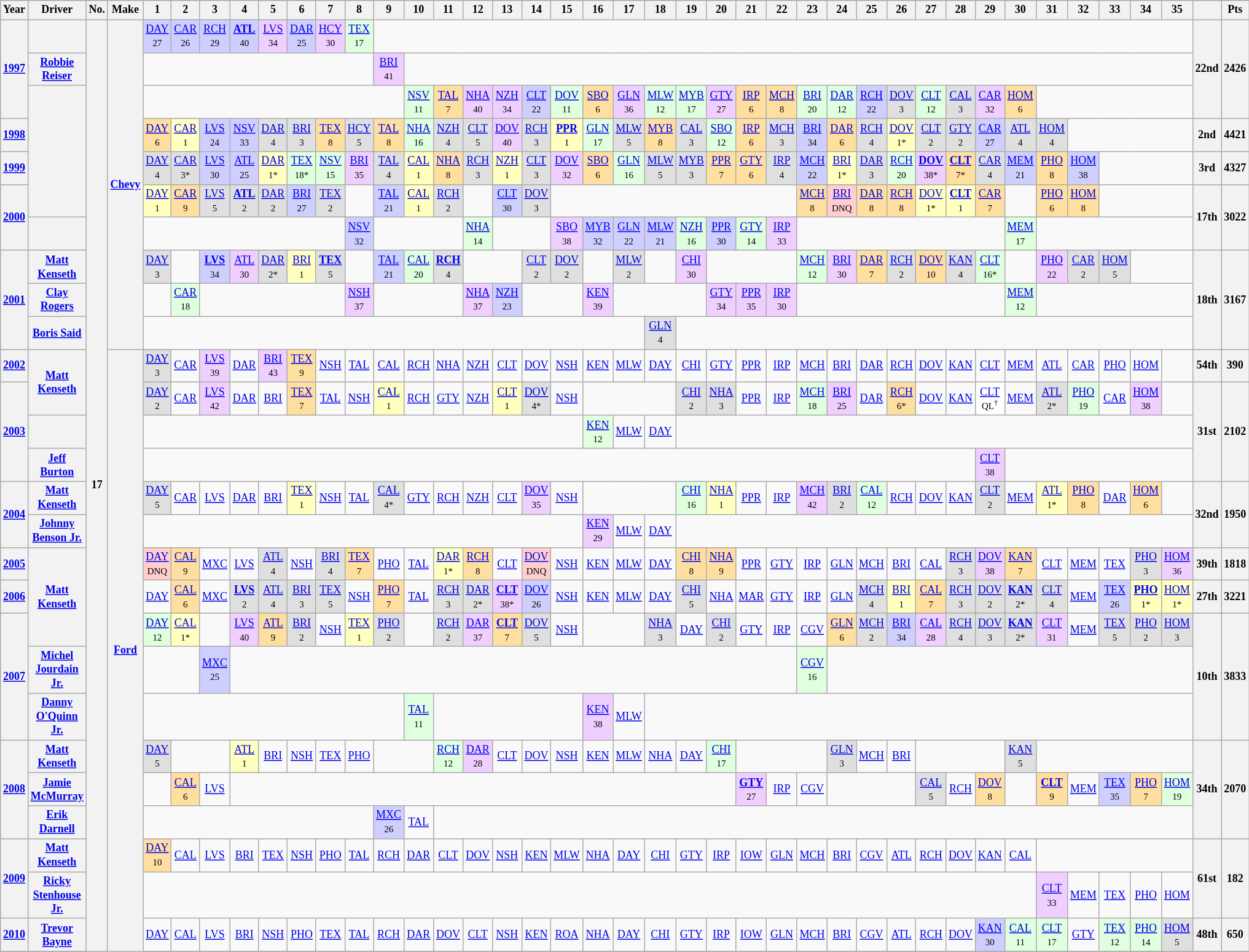<table class="wikitable" style="text-align:center; font-size:75%">
<tr>
<th>Year</th>
<th>Driver</th>
<th>No.</th>
<th>Make</th>
<th>1</th>
<th>2</th>
<th>3</th>
<th>4</th>
<th>5</th>
<th>6</th>
<th>7</th>
<th>8</th>
<th>9</th>
<th>10</th>
<th>11</th>
<th>12</th>
<th>13</th>
<th>14</th>
<th>15</th>
<th>16</th>
<th>17</th>
<th>18</th>
<th>19</th>
<th>20</th>
<th>21</th>
<th>22</th>
<th>23</th>
<th>24</th>
<th>25</th>
<th>26</th>
<th>27</th>
<th>28</th>
<th>29</th>
<th>30</th>
<th>31</th>
<th>32</th>
<th>33</th>
<th>34</th>
<th>35</th>
<th></th>
<th>Pts</th>
</tr>
<tr>
<th rowspan=3><a href='#'>1997</a></th>
<th></th>
<th rowspan=30>17</th>
<th rowspan=10><a href='#'>Chevy</a></th>
<td style="background:#CFCFFF;"><a href='#'>DAY</a><br><small>27</small></td>
<td style="background:#CFCFFF;"><a href='#'>CAR</a><br><small>26</small></td>
<td style="background:#CFCFFF;"><a href='#'>RCH</a><br><small>29</small></td>
<td style="background:#CFCFFF;"><strong><a href='#'>ATL</a></strong><br><small>40</small></td>
<td style="background:#EFCFFF;"><a href='#'>LVS</a><br><small>34</small></td>
<td style="background:#CFCFFF;"><a href='#'>DAR</a><br><small>25</small></td>
<td style="background:#EFCFFF;"><a href='#'>HCY</a><br><small>30</small></td>
<td style="background:#DFFFDF;"><a href='#'>TEX</a><br><small>17</small></td>
<td colspan=27></td>
<th rowspan=3>22nd</th>
<th rowspan=3>2426</th>
</tr>
<tr>
<th><a href='#'>Robbie Reiser</a></th>
<td colspan=8></td>
<td style="background:#EFCFFF;"><a href='#'>BRI</a><br><small>41</small></td>
<td colspan=26></td>
</tr>
<tr>
<th rowspan=4></th>
<td colspan=9></td>
<td style="background:#DFFFDF;"><a href='#'>NSV</a><br><small>11</small></td>
<td style="background:#FFDF9F;"><a href='#'>TAL</a><br><small>7</small></td>
<td style="background:#EFCFFF;"><a href='#'>NHA</a><br><small>40</small></td>
<td style="background:#EFCFFF;"><a href='#'>NZH</a><br><small>34</small></td>
<td style="background:#CFCFFF;"><a href='#'>CLT</a><br><small>22</small></td>
<td style="background:#DFFFDF;"><a href='#'>DOV</a><br><small>11</small></td>
<td style="background:#FFDF9F;"><a href='#'>SBO</a><br><small>6</small></td>
<td style="background:#EFCFFF;"><a href='#'>GLN</a><br><small>36</small></td>
<td style="background:#DFFFDF;"><a href='#'>MLW</a><br><small>12</small></td>
<td style="background:#DFFFDF;"><a href='#'>MYB</a><br><small>17</small></td>
<td style="background:#EFCFFF;"><a href='#'>GTY</a><br><small>27</small></td>
<td style="background:#FFDF9F;"><a href='#'>IRP</a><br><small>6</small></td>
<td style="background:#FFDF9F;"><a href='#'>MCH</a><br><small>8</small></td>
<td style="background:#DFFFDF;"><a href='#'>BRI</a><br><small>20</small></td>
<td style="background:#DFFFDF;"><a href='#'>DAR</a><br><small>12</small></td>
<td style="background:#CFCFFF;"><a href='#'>RCH</a><br><small>22</small></td>
<td style="background:#DFDFDF;"><a href='#'>DOV</a><br><small>3</small></td>
<td style="background:#DFFFDF;"><a href='#'>CLT</a><br><small>12</small></td>
<td style="background:#DFDFDF;"><a href='#'>CAL</a><br><small>3</small></td>
<td style="background:#EFCFFF;"><a href='#'>CAR</a><br><small>32</small></td>
<td style="background:#FFDF9F;"><a href='#'>HOM</a><br><small>6</small></td>
<td colspan=5></td>
</tr>
<tr>
<th><a href='#'>1998</a></th>
<td style="background:#FFDF9F;"><a href='#'>DAY</a><br><small>6</small></td>
<td style="background:#FFFFBF;"><a href='#'>CAR</a><br><small>1</small></td>
<td style="background:#CFCFFF;"><a href='#'>LVS</a><br><small>24</small></td>
<td style="background:#CFCFFF;"><a href='#'>NSV</a><br><small>33</small></td>
<td style="background:#DFDFDF;"><a href='#'>DAR</a><br><small>4</small></td>
<td style="background:#DFDFDF;"><a href='#'>BRI</a><br><small>3</small></td>
<td style="background:#FFDF9F;"><a href='#'>TEX</a><br><small>8</small></td>
<td style="background:#DFDFDF;"><a href='#'>HCY</a><br><small>5</small></td>
<td style="background:#FFDF9F;"><a href='#'>TAL</a><br><small>8</small></td>
<td style="background:#DFFFDF;"><a href='#'>NHA</a><br><small>16</small></td>
<td style="background:#DFDFDF;"><a href='#'>NZH</a><br><small>4</small></td>
<td style="background:#DFDFDF;"><a href='#'>CLT</a><br><small>5</small></td>
<td style="background:#EFCFFF;"><a href='#'>DOV</a><br><small>40</small></td>
<td style="background:#DFDFDF;"><a href='#'>RCH</a><br><small>3</small></td>
<td style="background:#FFFFBF;"><strong><a href='#'>PPR</a></strong><br><small>1</small></td>
<td style="background:#DFFFDF;"><a href='#'>GLN</a><br><small>17</small></td>
<td style="background:#DFDFDF;"><a href='#'>MLW</a><br><small>5</small></td>
<td style="background:#FFDF9F;"><a href='#'>MYB</a><br><small>8</small></td>
<td style="background:#DFDFDF;"><a href='#'>CAL</a><br><small>3</small></td>
<td style="background:#DFFFDF;"><a href='#'>SBO</a><br><small>12</small></td>
<td style="background:#FFDF9F;"><a href='#'>IRP</a><br><small>6</small></td>
<td style="background:#DFDFDF;"><a href='#'>MCH</a><br><small>3</small></td>
<td style="background:#CFCFFF;"><a href='#'>BRI</a><br><small>34</small></td>
<td style="background:#FFDF9F;"><a href='#'>DAR</a><br><small>6</small></td>
<td style="background:#DFDFDF;"><a href='#'>RCH</a><br><small>4</small></td>
<td style="background:#FFFFBF;"><a href='#'>DOV</a><br><small>1*</small></td>
<td style="background:#DFDFDF;"><a href='#'>CLT</a><br><small>2</small></td>
<td style="background:#DFDFDF;"><a href='#'>GTY</a><br><small>2</small></td>
<td style="background:#CFCFFF;"><a href='#'>CAR</a><br><small>27</small></td>
<td style="background:#DFDFDF;"><a href='#'>ATL</a><br><small>4</small></td>
<td style="background:#DFDFDF;"><a href='#'>HOM</a><br><small>4</small></td>
<td colspan=4></td>
<th>2nd</th>
<th>4421</th>
</tr>
<tr>
<th><a href='#'>1999</a></th>
<td style="background:#DFDFDF;"><a href='#'>DAY</a><br><small>4</small></td>
<td style="background:#DFDFDF;"><a href='#'>CAR</a><br><small>3*</small></td>
<td style="background:#CFCFFF;"><a href='#'>LVS</a><br><small>30</small></td>
<td style="background:#CFCFFF;"><a href='#'>ATL</a><br><small>25</small></td>
<td style="background:#FFFFBF;"><a href='#'>DAR</a><br><small>1*</small></td>
<td style="background:#DFFFDF;"><a href='#'>TEX</a><br><small>18*</small></td>
<td style="background:#DFFFDF;"><a href='#'>NSV</a><br><small>15</small></td>
<td style="background:#EFCFFF;"><a href='#'>BRI</a><br><small>35</small></td>
<td style="background:#DFDFDF;"><a href='#'>TAL</a><br><small>4</small></td>
<td style="background:#FFFFBF;"><a href='#'>CAL</a><br><small>1</small></td>
<td style="background:#FFDF9F;"><a href='#'>NHA</a><br><small>8</small></td>
<td style="background:#DFDFDF;"><a href='#'>RCH</a><br><small>3</small></td>
<td style="background:#FFFFBF;"><a href='#'>NZH</a><br><small>1</small></td>
<td style="background:#DFDFDF;"><a href='#'>CLT</a><br><small>3</small></td>
<td style="background:#EFCFFF;"><a href='#'>DOV</a><br><small>32</small></td>
<td style="background:#FFDF9F;"><a href='#'>SBO</a><br><small>6</small></td>
<td style="background:#DFFFDF;"><a href='#'>GLN</a><br><small>16</small></td>
<td style="background:#DFDFDF;"><a href='#'>MLW</a><br><small>5</small></td>
<td style="background:#DFDFDF;"><a href='#'>MYB</a><br><small>3</small></td>
<td style="background:#FFDF9F;"><a href='#'>PPR</a><br><small>7</small></td>
<td style="background:#FFDF9F;"><a href='#'>GTY</a><br><small>6</small></td>
<td style="background:#DFDFDF;"><a href='#'>IRP</a><br><small>4</small></td>
<td style="background:#CFCFFF;"><a href='#'>MCH</a><br><small>22</small></td>
<td style="background:#FFFFBF;"><a href='#'>BRI</a><br><small>1*</small></td>
<td style="background:#DFDFDF;"><a href='#'>DAR</a><br><small>3</small></td>
<td style="background:#DFFFDF;"><a href='#'>RCH</a><br><small>20</small></td>
<td style="background:#EFCFFF;"><strong><a href='#'>DOV</a></strong><br><small>38*</small></td>
<td style="background:#FFDF9F;"><strong><a href='#'>CLT</a></strong><br><small>7*</small></td>
<td style="background:#DFDFDF;"><a href='#'>CAR</a><br><small>4</small></td>
<td style="background:#CFCFFF;"><a href='#'>MEM</a><br><small>21</small></td>
<td style="background:#FFDF9F;"><a href='#'>PHO</a><br><small>8</small></td>
<td style="background:#CFCFFF;"><a href='#'>HOM</a><br><small>38</small></td>
<td colspan=3></td>
<th>3rd</th>
<th>4327</th>
</tr>
<tr>
<th rowspan=2><a href='#'>2000</a></th>
<td style="background:#FFFFBF;"><a href='#'>DAY</a><br><small>1</small></td>
<td style="background:#FFDF9F;"><a href='#'>CAR</a><br><small>9</small></td>
<td style="background:#DFDFDF;"><a href='#'>LVS</a><br><small>5</small></td>
<td style="background:#DFDFDF;"><strong><a href='#'>ATL</a></strong><br><small>2</small></td>
<td style="background:#DFDFDF;"><a href='#'>DAR</a><br><small>2</small></td>
<td style="background:#CFCFFF;"><a href='#'>BRI</a><br><small>27</small></td>
<td style="background:#DFDFDF;"><a href='#'>TEX</a><br><small>2</small></td>
<td></td>
<td style="background:#CFCFFF;"><a href='#'>TAL</a><br><small>21</small></td>
<td style="background:#FFFFBF;"><a href='#'>CAL</a><br><small>1</small></td>
<td style="background:#DFDFDF;"><a href='#'>RCH</a><br><small>2</small></td>
<td></td>
<td style="background:#CFCFFF;"><a href='#'>CLT</a><br><small>30</small></td>
<td style="background:#DFDFDF;"><a href='#'>DOV</a><br><small>3</small></td>
<td colspan=8></td>
<td style="background:#FFDF9F;"><a href='#'>MCH</a><br><small>8</small></td>
<td style="background:#FFCFCF;"><a href='#'>BRI</a><br><small>DNQ</small></td>
<td style="background:#FFDF9F;"><a href='#'>DAR</a><br><small>8</small></td>
<td style="background:#FFDF9F;"><a href='#'>RCH</a><br><small>8</small></td>
<td style="background:#FFFFBF;"><a href='#'>DOV</a><br><small>1*</small></td>
<td style="background:#FFFFBF;"><strong><a href='#'>CLT</a></strong><br><small>1</small></td>
<td style="background:#FFDF9F;"><a href='#'>CAR</a><br><small>7</small></td>
<td></td>
<td style="background:#FFDF9F;"><a href='#'>PHO</a><br><small>6</small></td>
<td style="background:#FFDF9F;"><a href='#'>HOM</a><br><small>8</small></td>
<td colspan=3></td>
<th rowspan=2>17th</th>
<th rowspan=2>3022</th>
</tr>
<tr>
<th></th>
<td colspan=7></td>
<td style="background:#CFCFFF;"><a href='#'>NSV</a><br><small>32</small></td>
<td colspan=3></td>
<td style="background:#DFFFDF;"><a href='#'>NHA</a><br><small>14</small></td>
<td colspan=2></td>
<td style="background:#EFCFFF;"><a href='#'>SBO</a><br><small>38</small></td>
<td style="background:#CFCFFF;"><a href='#'>MYB</a><br><small>32</small></td>
<td style="background:#CFCFFF;"><a href='#'>GLN</a><br><small>22</small></td>
<td style="background:#CFCFFF;"><a href='#'>MLW</a><br><small>21</small></td>
<td style="background:#DFFFDF;"><a href='#'>NZH</a><br><small>16</small></td>
<td style="background:#CFCFFF;"><a href='#'>PPR</a><br><small>30</small></td>
<td style="background:#DFFFDF;"><a href='#'>GTY</a><br><small>14</small></td>
<td style="background:#EFCFFF;"><a href='#'>IRP</a><br><small>33</small></td>
<td colspan=7></td>
<td style="background:#DFFFDF;"><a href='#'>MEM</a><br><small>17</small></td>
<td colspan=5></td>
</tr>
<tr>
<th rowspan=3><a href='#'>2001</a></th>
<th><a href='#'>Matt Kenseth</a></th>
<td style="background:#DFDFDF;"><a href='#'>DAY</a><br><small>3</small></td>
<td></td>
<td style="background:#CFCFFF;"><strong><a href='#'>LVS</a></strong><br><small>34</small></td>
<td style="background:#EFCFFF;"><a href='#'>ATL</a><br><small>30</small></td>
<td style="background:#DFDFDF;"><a href='#'>DAR</a><br><small>2*</small></td>
<td style="background:#FFFFBF;"><a href='#'>BRI</a><br><small>1</small></td>
<td style="background:#DFDFDF;"><strong><a href='#'>TEX</a></strong><br><small>5</small></td>
<td></td>
<td style="background:#CFCFFF;"><a href='#'>TAL</a><br><small>21</small></td>
<td style="background:#DFFFDF;"><a href='#'>CAL</a><br><small>20</small></td>
<td style="background:#DFDFDF;"><strong><a href='#'>RCH</a></strong><br><small>4</small></td>
<td colspan=2></td>
<td style="background:#DFDFDF;"><a href='#'>CLT</a><br><small>2</small></td>
<td style="background:#DFDFDF;"><a href='#'>DOV</a><br><small>2</small></td>
<td></td>
<td style="background:#DFDFDF;"><a href='#'>MLW</a><br><small>2</small></td>
<td></td>
<td style="background:#EFCFFF;"><a href='#'>CHI</a><br><small>30</small></td>
<td colspan=3></td>
<td style="background:#DFFFDF;"><a href='#'>MCH</a><br><small>12</small></td>
<td style="background:#EFCFFF;"><a href='#'>BRI</a><br><small>30</small></td>
<td style="background:#FFDF9F;"><a href='#'>DAR</a><br><small>7</small></td>
<td style="background:#DFDFDF;"><a href='#'>RCH</a><br><small>2</small></td>
<td style="background:#FFDF9F;"><a href='#'>DOV</a><br><small>10</small></td>
<td style="background:#DFDFDF;"><a href='#'>KAN</a><br><small>4</small></td>
<td style="background:#DFFFDF;"><a href='#'>CLT</a><br><small>16*</small></td>
<td></td>
<td style="background:#EFCFFF;"><a href='#'>PHO</a><br><small>22</small></td>
<td style="background:#DFDFDF;"><a href='#'>CAR</a><br><small>2</small></td>
<td style="background:#DFDFDF;"><a href='#'>HOM</a><br><small>5</small></td>
<td colspan=2></td>
<th rowspan=3>18th</th>
<th rowspan=3>3167</th>
</tr>
<tr>
<th><a href='#'>Clay Rogers</a></th>
<td></td>
<td style="background:#DFFFDF;"><a href='#'>CAR</a><br><small>18</small></td>
<td colspan=5></td>
<td style="background:#EFCFFF;"><a href='#'>NSH</a><br><small>37</small></td>
<td colspan=3></td>
<td style="background:#EFCFFF;"><a href='#'>NHA</a><br><small>37</small></td>
<td style="background:#CFCFFF;"><a href='#'>NZH</a><br><small>23</small></td>
<td colspan=2></td>
<td style="background:#EFCFFF;"><a href='#'>KEN</a><br><small>39</small></td>
<td colspan=3></td>
<td style="background:#EFCFFF;"><a href='#'>GTY</a><br><small>34</small></td>
<td style="background:#EFCFFF;"><a href='#'>PPR</a><br><small>35</small></td>
<td style="background:#EFCFFF;"><a href='#'>IRP</a><br><small>30</small></td>
<td colspan=7></td>
<td style="background:#DFFFDF;"><a href='#'>MEM</a><br><small>12</small></td>
<td colspan=5></td>
</tr>
<tr>
<th><a href='#'>Boris Said</a></th>
<td colspan=17></td>
<td style="background:#DFDFDF;"><a href='#'>GLN</a><br><small>4</small></td>
<td colspan=17></td>
</tr>
<tr>
<th><a href='#'>2002</a></th>
<th rowspan=2><a href='#'>Matt Kenseth</a></th>
<th rowspan=30><a href='#'>Ford</a></th>
<td style="background:#DFDFDF;"><a href='#'>DAY</a><br><small>3</small></td>
<td><a href='#'>CAR</a></td>
<td style="background:#EFCFFF;"><a href='#'>LVS</a><br><small>39</small></td>
<td><a href='#'>DAR</a></td>
<td style="background:#EFCFFF;"><a href='#'>BRI</a><br><small>43</small></td>
<td style="background:#FFDF9F;"><a href='#'>TEX</a><br><small>9</small></td>
<td><a href='#'>NSH</a></td>
<td><a href='#'>TAL</a></td>
<td><a href='#'>CAL</a></td>
<td><a href='#'>RCH</a></td>
<td><a href='#'>NHA</a></td>
<td><a href='#'>NZH</a></td>
<td><a href='#'>CLT</a></td>
<td><a href='#'>DOV</a></td>
<td><a href='#'>NSH</a></td>
<td><a href='#'>KEN</a></td>
<td><a href='#'>MLW</a></td>
<td><a href='#'>DAY</a></td>
<td><a href='#'>CHI</a></td>
<td><a href='#'>GTY</a></td>
<td><a href='#'>PPR</a></td>
<td><a href='#'>IRP</a></td>
<td><a href='#'>MCH</a></td>
<td><a href='#'>BRI</a></td>
<td><a href='#'>DAR</a></td>
<td><a href='#'>RCH</a></td>
<td><a href='#'>DOV</a></td>
<td><a href='#'>KAN</a></td>
<td><a href='#'>CLT</a></td>
<td><a href='#'>MEM</a></td>
<td><a href='#'>ATL</a></td>
<td><a href='#'>CAR</a></td>
<td><a href='#'>PHO</a></td>
<td><a href='#'>HOM</a></td>
<td></td>
<th>54th</th>
<th>390</th>
</tr>
<tr>
<th rowspan=3><a href='#'>2003</a></th>
<td style="background:#DFDFDF;"><a href='#'>DAY</a><br><small>2</small></td>
<td><a href='#'>CAR</a></td>
<td style="background:#EFCFFF;"><a href='#'>LVS</a><br><small>42</small></td>
<td><a href='#'>DAR</a></td>
<td><a href='#'>BRI</a></td>
<td style="background:#FFDF9F;"><a href='#'>TEX</a><br><small>7</small></td>
<td><a href='#'>TAL</a></td>
<td><a href='#'>NSH</a></td>
<td style="background:#FFFFBF;"><a href='#'>CAL</a><br><small>1</small></td>
<td><a href='#'>RCH</a></td>
<td><a href='#'>GTY</a></td>
<td><a href='#'>NZH</a></td>
<td style="background:#FFFFBF;"><a href='#'>CLT</a><br><small>1</small></td>
<td style="background:#DFDFDF;"><a href='#'>DOV</a><br><small>4*</small></td>
<td><a href='#'>NSH</a></td>
<td colspan=3></td>
<td style="background:#DFDFDF;"><a href='#'>CHI</a><br><small>2</small></td>
<td style="background:#DFDFDF;"><a href='#'>NHA</a><br><small>3</small></td>
<td><a href='#'>PPR</a></td>
<td><a href='#'>IRP</a></td>
<td style="background:#DFFFDF;"><a href='#'>MCH</a><br><small>18</small></td>
<td style="background:#EFCFFF;"><a href='#'>BRI</a><br><small>25</small></td>
<td><a href='#'>DAR</a></td>
<td style="background:#FFDF9F;"><a href='#'>RCH</a><br><small>6*</small></td>
<td><a href='#'>DOV</a></td>
<td><a href='#'>KAN</a></td>
<td style="background:#FFFFFF;"><a href='#'>CLT</a><br><small>QL<sup>†</sup></small></td>
<td><a href='#'>MEM</a></td>
<td style="background:#DFDFDF;"><a href='#'>ATL</a><br><small>2*</small></td>
<td style="background:#DFFFDF;"><a href='#'>PHO</a><br><small>19</small></td>
<td><a href='#'>CAR</a></td>
<td style="background:#EFCFFF;"><a href='#'>HOM</a><br><small>38</small></td>
<td></td>
<th rowspan=3>31st</th>
<th rowspan=3>2102</th>
</tr>
<tr>
<th></th>
<td colspan=15></td>
<td style="background:#DFFFDF;"><a href='#'>KEN</a><br><small>12</small></td>
<td><a href='#'>MLW</a></td>
<td><a href='#'>DAY</a></td>
<td colspan=17></td>
</tr>
<tr>
<th><a href='#'>Jeff Burton</a></th>
<td colspan=28></td>
<td style="background:#EFCFFF;"><a href='#'>CLT</a><br><small>38</small></td>
<td colspan=6></td>
</tr>
<tr>
<th rowspan=2><a href='#'>2004</a></th>
<th><a href='#'>Matt Kenseth</a></th>
<td style="background:#DFDFDF;"><a href='#'>DAY</a><br><small>5</small></td>
<td><a href='#'>CAR</a></td>
<td><a href='#'>LVS</a></td>
<td><a href='#'>DAR</a></td>
<td><a href='#'>BRI</a></td>
<td style="background:#FFFFBF;"><a href='#'>TEX</a><br><small>1</small></td>
<td><a href='#'>NSH</a></td>
<td><a href='#'>TAL</a></td>
<td style="background:#DFDFDF;"><a href='#'>CAL</a><br><small>4*</small></td>
<td><a href='#'>GTY</a></td>
<td><a href='#'>RCH</a></td>
<td><a href='#'>NZH</a></td>
<td><a href='#'>CLT</a></td>
<td style="background:#EFCFFF;"><a href='#'>DOV</a><br><small>35</small></td>
<td><a href='#'>NSH</a></td>
<td colspan=3></td>
<td style="background:#DFFFDF;"><a href='#'>CHI</a><br><small>16</small></td>
<td style="background:#FFFFBF;"><a href='#'>NHA</a><br><small>1</small></td>
<td><a href='#'>PPR</a></td>
<td><a href='#'>IRP</a></td>
<td style="background:#EFCFFF;"><a href='#'>MCH</a><br><small>42</small></td>
<td style="background:#DFDFDF;"><a href='#'>BRI</a><br><small>2</small></td>
<td style="background:#DFFFDF;"><a href='#'>CAL</a><br><small>12</small></td>
<td><a href='#'>RCH</a></td>
<td><a href='#'>DOV</a></td>
<td><a href='#'>KAN</a></td>
<td style="background:#DFDFDF;"><a href='#'>CLT</a><br><small>2</small></td>
<td><a href='#'>MEM</a></td>
<td style="background:#FFFFBF;"><a href='#'>ATL</a><br><small>1*</small></td>
<td style="background:#FFDF9F;"><a href='#'>PHO</a><br><small>8</small></td>
<td><a href='#'>DAR</a></td>
<td style="background:#FFDF9F;"><a href='#'>HOM</a><br><small>6</small></td>
<td></td>
<th rowspan=2>32nd</th>
<th rowspan=2>1950</th>
</tr>
<tr>
<th><a href='#'>Johnny Benson Jr.</a></th>
<td colspan=15></td>
<td style="background:#EFCFFF;"><a href='#'>KEN</a><br><small>29</small></td>
<td><a href='#'>MLW</a></td>
<td><a href='#'>DAY</a></td>
<td colspan=17></td>
</tr>
<tr>
<th><a href='#'>2005</a></th>
<th rowspan=3><a href='#'>Matt Kenseth</a></th>
<td style="background:#FFCFCF;"><a href='#'>DAY</a><br><small>DNQ</small></td>
<td style="background:#FFDF9F;"><a href='#'>CAL</a><br><small>9</small></td>
<td><a href='#'>MXC</a></td>
<td><a href='#'>LVS</a></td>
<td style="background:#DFDFDF;"><a href='#'>ATL</a><br><small>4</small></td>
<td><a href='#'>NSH</a></td>
<td style="background:#DFDFDF;"><a href='#'>BRI</a><br><small>4</small></td>
<td style="background:#FFDF9F;"><a href='#'>TEX</a><br><small>7</small></td>
<td><a href='#'>PHO</a></td>
<td><a href='#'>TAL</a></td>
<td style="background:#FFFFBF;"><a href='#'>DAR</a><br><small>1*</small></td>
<td style="background:#FFDF9F;"><a href='#'>RCH</a><br><small>8</small></td>
<td><a href='#'>CLT</a></td>
<td style="background:#FFCFCF;"><a href='#'>DOV</a><br><small>DNQ</small></td>
<td><a href='#'>NSH</a></td>
<td><a href='#'>KEN</a></td>
<td><a href='#'>MLW</a></td>
<td><a href='#'>DAY</a></td>
<td style="background:#FFDF9F;"><a href='#'>CHI</a><br><small>8</small></td>
<td style="background:#FFDF9F;"><a href='#'>NHA</a><br><small>9</small></td>
<td><a href='#'>PPR</a></td>
<td><a href='#'>GTY</a></td>
<td><a href='#'>IRP</a></td>
<td><a href='#'>GLN</a></td>
<td><a href='#'>MCH</a></td>
<td><a href='#'>BRI</a></td>
<td><a href='#'>CAL</a></td>
<td style="background:#DFDFDF;"><a href='#'>RCH</a><br><small>3</small></td>
<td style="background:#EFCFFF;"><a href='#'>DOV</a><br><small>38</small></td>
<td style="background:#FFDF9F;"><a href='#'>KAN</a><br><small>7</small></td>
<td><a href='#'>CLT</a></td>
<td><a href='#'>MEM</a></td>
<td><a href='#'>TEX</a></td>
<td style="background:#DFDFDF;"><a href='#'>PHO</a><br><small>3</small></td>
<td style="background:#EFCFFF;"><a href='#'>HOM</a><br><small>36</small></td>
<th>39th</th>
<th>1818</th>
</tr>
<tr>
<th><a href='#'>2006</a></th>
<td><a href='#'>DAY</a></td>
<td style="background:#FFDF9F;"><a href='#'>CAL</a><br><small>6</small></td>
<td><a href='#'>MXC</a></td>
<td style="background:#DFDFDF;"><strong><a href='#'>LVS</a></strong><br><small>2</small></td>
<td style="background:#DFDFDF;"><a href='#'>ATL</a><br><small>4</small></td>
<td style="background:#DFDFDF;"><a href='#'>BRI</a><br><small>3</small></td>
<td style="background:#DFDFDF;"><a href='#'>TEX</a><br><small>5</small></td>
<td><a href='#'>NSH</a></td>
<td style="background:#FFDF9F;"><a href='#'>PHO</a><br><small>7</small></td>
<td><a href='#'>TAL</a></td>
<td style="background:#DFDFDF;"><a href='#'>RCH</a><br><small>3</small></td>
<td style="background:#DFDFDF;"><a href='#'>DAR</a><br><small>2*</small></td>
<td style="background:#EFCFFF;"><strong><a href='#'>CLT</a></strong><br><small>38*</small></td>
<td style="background:#CFCFFF;"><a href='#'>DOV</a><br><small>26</small></td>
<td><a href='#'>NSH</a></td>
<td><a href='#'>KEN</a></td>
<td><a href='#'>MLW</a></td>
<td><a href='#'>DAY</a></td>
<td style="background:#DFDFDF;"><a href='#'>CHI</a><br><small>5</small></td>
<td><a href='#'>NHA</a></td>
<td><a href='#'>MAR</a></td>
<td><a href='#'>GTY</a></td>
<td><a href='#'>IRP</a></td>
<td><a href='#'>GLN</a></td>
<td style="background:#DFDFDF;"><a href='#'>MCH</a><br><small>4</small></td>
<td style="background:#FFFFBF;"><a href='#'>BRI</a><br><small>1</small></td>
<td style="background:#FFDF9F;"><a href='#'>CAL</a><br><small>7</small></td>
<td style="background:#DFDFDF;"><a href='#'>RCH</a><br><small>3</small></td>
<td style="background:#DFDFDF;"><a href='#'>DOV</a><br><small>2</small></td>
<td style="background:#DFDFDF;"><strong><a href='#'>KAN</a></strong><br><small>2*</small></td>
<td style="background:#DFDFDF;"><a href='#'>CLT</a><br><small>4</small></td>
<td><a href='#'>MEM</a></td>
<td style="background:#CFCFFF;"><a href='#'>TEX</a><br><small>26</small></td>
<td style="background:#FFFFBF;"><strong><a href='#'>PHO</a></strong><br><small>1*</small></td>
<td style="background:#FFFFBF;"><a href='#'>HOM</a><br><small>1*</small></td>
<th>27th</th>
<th>3221</th>
</tr>
<tr>
<th rowspan=3><a href='#'>2007</a></th>
<td style="background:#DFFFDF;"><a href='#'>DAY</a><br><small>12</small></td>
<td style="background:#FFFFBF;"><a href='#'>CAL</a><br><small>1*</small></td>
<td></td>
<td style="background:#EFCFFF;"><a href='#'>LVS</a><br><small>40</small></td>
<td style="background:#FFDF9F;"><a href='#'>ATL</a><br><small>9</small></td>
<td style="background:#DFDFDF;"><a href='#'>BRI</a><br><small>2</small></td>
<td><a href='#'>NSH</a></td>
<td style="background:#FFFFBF;"><a href='#'>TEX</a><br><small>1</small></td>
<td style="background:#DFDFDF;"><a href='#'>PHO</a><br><small>2</small></td>
<td></td>
<td style="background:#DFDFDF;"><a href='#'>RCH</a><br><small>2</small></td>
<td style="background:#EFCFFF;"><a href='#'>DAR</a><br><small>37</small></td>
<td style="background:#FFDF9F;"><strong><a href='#'>CLT</a></strong><br><small>7</small></td>
<td style="background:#DFDFDF;"><a href='#'>DOV</a><br><small>5</small></td>
<td><a href='#'>NSH</a></td>
<td colspan=2></td>
<td style="background:#DFDFDF;"><a href='#'>NHA</a><br><small>3</small></td>
<td><a href='#'>DAY</a></td>
<td style="background:#DFDFDF;"><a href='#'>CHI</a><br><small>2</small></td>
<td><a href='#'>GTY</a></td>
<td><a href='#'>IRP</a></td>
<td><a href='#'>CGV</a></td>
<td style="background:#FFDF9F;"><a href='#'>GLN</a><br><small>6</small></td>
<td style="background:#DFDFDF;"><a href='#'>MCH</a><br><small>2</small></td>
<td style="background:#CFCFFF;"><a href='#'>BRI</a><br><small>34</small></td>
<td style="background:#EFCFFF;"><a href='#'>CAL</a><br><small>28</small></td>
<td style="background:#DFDFDF;"><a href='#'>RCH</a><br><small>4</small></td>
<td style="background:#DFDFDF;"><a href='#'>DOV</a><br><small>3</small></td>
<td style="background:#DFDFDF;"><strong><a href='#'>KAN</a></strong><br><small>2*</small></td>
<td style="background:#EFCFFF;"><a href='#'>CLT</a><br><small>31</small></td>
<td><a href='#'>MEM</a></td>
<td style="background:#DFDFDF;"><a href='#'>TEX</a><br><small>5</small></td>
<td style="background:#DFDFDF;"><a href='#'>PHO</a><br><small>2</small></td>
<td style="background:#DFDFDF;"><a href='#'>HOM</a><br><small>3</small></td>
<th rowspan=3>10th</th>
<th rowspan=3>3833</th>
</tr>
<tr>
<th><a href='#'>Michel Jourdain Jr.</a></th>
<td colspan=2></td>
<td style="background:#CFCFFF;"><a href='#'>MXC</a><br><small>25</small></td>
<td colspan=19></td>
<td style="background:#DFFFDF;"><a href='#'>CGV</a><br><small>16</small></td>
<td colspan=12></td>
</tr>
<tr>
<th><a href='#'>Danny O'Quinn Jr.</a></th>
<td colspan=9></td>
<td style="background:#DFFFDF;"><a href='#'>TAL</a><br><small>11</small></td>
<td colspan=5></td>
<td style="background:#EFCFFF;"><a href='#'>KEN</a><br><small>38</small></td>
<td><a href='#'>MLW</a></td>
<td colspan=18></td>
</tr>
<tr>
<th rowspan=3><a href='#'>2008</a></th>
<th><a href='#'>Matt Kenseth</a></th>
<td style="background:#DFDFDF;"><a href='#'>DAY</a><br><small>5</small></td>
<td colspan=2></td>
<td style="background:#FFFFBF;"><a href='#'>ATL</a><br><small>1</small></td>
<td><a href='#'>BRI</a></td>
<td><a href='#'>NSH</a></td>
<td><a href='#'>TEX</a></td>
<td><a href='#'>PHO</a></td>
<td colspan=2></td>
<td style="background:#DFFFDF;"><a href='#'>RCH</a><br><small>12</small></td>
<td style="background:#EFCFFF;"><a href='#'>DAR</a><br><small>28</small></td>
<td><a href='#'>CLT</a></td>
<td><a href='#'>DOV</a></td>
<td><a href='#'>NSH</a></td>
<td><a href='#'>KEN</a></td>
<td><a href='#'>MLW</a></td>
<td><a href='#'>NHA</a></td>
<td><a href='#'>DAY</a></td>
<td style="background:#DFFFDF;"><a href='#'>CHI</a><br><small>17</small></td>
<td colspan=3></td>
<td style="background:#DFDFDF;"><a href='#'>GLN</a><br><small>3</small></td>
<td><a href='#'>MCH</a></td>
<td><a href='#'>BRI</a></td>
<td colspan=3></td>
<td style="background:#DFDFDF;"><a href='#'>KAN</a><br><small>5</small></td>
<td colspan=5></td>
<th rowspan=3>34th</th>
<th rowspan=3>2070</th>
</tr>
<tr>
<th><a href='#'>Jamie McMurray</a></th>
<td></td>
<td style="background:#FFDF9F;"><a href='#'>CAL</a><br><small>6</small></td>
<td><a href='#'>LVS</a></td>
<td colspan=17></td>
<td style="background:#EFCFFF;"><strong><a href='#'>GTY</a></strong><br><small>27</small></td>
<td><a href='#'>IRP</a></td>
<td><a href='#'>CGV</a></td>
<td colspan=3></td>
<td style="background:#DFDFDF;"><a href='#'>CAL</a><br><small>5</small></td>
<td><a href='#'>RCH</a></td>
<td style="background:#FFDF9F;"><a href='#'>DOV</a><br><small>8</small></td>
<td></td>
<td style="background:#FFDF9F;"><strong><a href='#'>CLT</a></strong><br><small>9</small></td>
<td><a href='#'>MEM</a></td>
<td style="background:#CFCFFF;"><a href='#'>TEX</a><br><small>35</small></td>
<td style="background:#FFDF9F;"><a href='#'>PHO</a><br><small>7</small></td>
<td style="background:#DFFFDF;"><a href='#'>HOM</a><br><small>19</small></td>
</tr>
<tr>
<th><a href='#'>Erik Darnell</a></th>
<td colspan=8></td>
<td style="background:#CFCFFF;"><a href='#'>MXC</a><br><small>26</small></td>
<td><a href='#'>TAL</a></td>
<td colspan=25></td>
</tr>
<tr>
<th rowspan=2><a href='#'>2009</a></th>
<th><a href='#'>Matt Kenseth</a></th>
<td style="background:#FFDF9F;"><a href='#'>DAY</a><br><small>10</small></td>
<td><a href='#'>CAL</a></td>
<td><a href='#'>LVS</a></td>
<td><a href='#'>BRI</a></td>
<td><a href='#'>TEX</a></td>
<td><a href='#'>NSH</a></td>
<td><a href='#'>PHO</a></td>
<td><a href='#'>TAL</a></td>
<td><a href='#'>RCH</a></td>
<td><a href='#'>DAR</a></td>
<td><a href='#'>CLT</a></td>
<td><a href='#'>DOV</a></td>
<td><a href='#'>NSH</a></td>
<td><a href='#'>KEN</a></td>
<td><a href='#'>MLW</a></td>
<td><a href='#'>NHA</a></td>
<td><a href='#'>DAY</a></td>
<td><a href='#'>CHI</a></td>
<td><a href='#'>GTY</a></td>
<td><a href='#'>IRP</a></td>
<td><a href='#'>IOW</a></td>
<td><a href='#'>GLN</a></td>
<td><a href='#'>MCH</a></td>
<td><a href='#'>BRI</a></td>
<td><a href='#'>CGV</a></td>
<td><a href='#'>ATL</a></td>
<td><a href='#'>RCH</a></td>
<td><a href='#'>DOV</a></td>
<td><a href='#'>KAN</a></td>
<td><a href='#'>CAL</a></td>
<td colspan=5></td>
<th rowspan=2>61st</th>
<th rowspan=2>182</th>
</tr>
<tr>
<th><a href='#'>Ricky Stenhouse Jr.</a></th>
<td colspan=30></td>
<td style="background:#EFCFFF;"><a href='#'>CLT</a><br><small>33</small></td>
<td><a href='#'>MEM</a></td>
<td><a href='#'>TEX</a></td>
<td><a href='#'>PHO</a></td>
<td><a href='#'>HOM</a></td>
</tr>
<tr>
<th><a href='#'>2010</a></th>
<th><a href='#'>Trevor Bayne</a></th>
<td><a href='#'>DAY</a></td>
<td><a href='#'>CAL</a></td>
<td><a href='#'>LVS</a></td>
<td><a href='#'>BRI</a></td>
<td><a href='#'>NSH</a></td>
<td><a href='#'>PHO</a></td>
<td><a href='#'>TEX</a></td>
<td><a href='#'>TAL</a></td>
<td><a href='#'>RCH</a></td>
<td><a href='#'>DAR</a></td>
<td><a href='#'>DOV</a></td>
<td><a href='#'>CLT</a></td>
<td><a href='#'>NSH</a></td>
<td><a href='#'>KEN</a></td>
<td><a href='#'>ROA</a></td>
<td><a href='#'>NHA</a></td>
<td><a href='#'>DAY</a></td>
<td><a href='#'>CHI</a></td>
<td><a href='#'>GTY</a></td>
<td><a href='#'>IRP</a></td>
<td><a href='#'>IOW</a></td>
<td><a href='#'>GLN</a></td>
<td><a href='#'>MCH</a></td>
<td><a href='#'>BRI</a></td>
<td><a href='#'>CGV</a></td>
<td><a href='#'>ATL</a></td>
<td><a href='#'>RCH</a></td>
<td><a href='#'>DOV</a></td>
<td style="background:#CFCFFF;"><a href='#'>KAN</a><br><small>30</small></td>
<td style="background:#DFFFDF;"><a href='#'>CAL</a><br><small>11</small></td>
<td style="background:#DFFFDF;"><a href='#'>CLT</a><br><small>17</small></td>
<td><a href='#'>GTY</a></td>
<td style="background:#DFFFDF;"><a href='#'>TEX</a><br><small>12</small></td>
<td style="background:#DFFFDF;"><a href='#'>PHO</a><br><small>14</small></td>
<td style="background:#DFDFDF;"><a href='#'>HOM</a><br><small>5</small></td>
<th>48th</th>
<th>650</th>
</tr>
<tr>
</tr>
</table>
